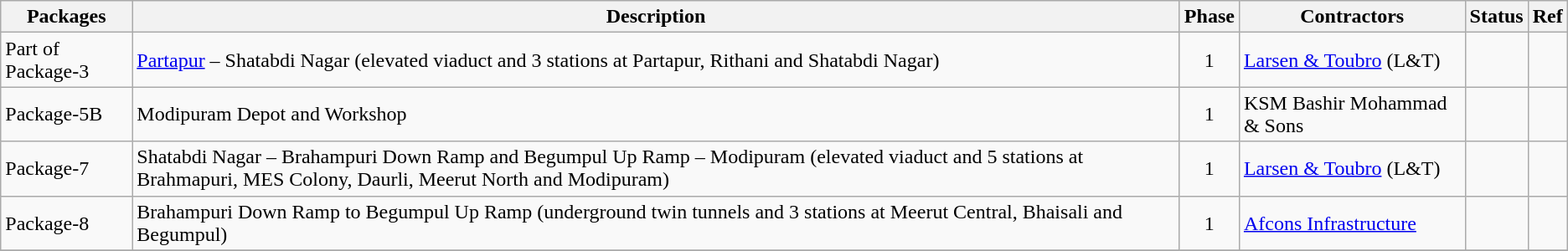<table class="wikitable sortable">
<tr>
<th>Packages</th>
<th>Description</th>
<th>Phase</th>
<th>Contractors</th>
<th>Status</th>
<th>Ref</th>
</tr>
<tr>
<td>Part of Package-3</td>
<td><a href='#'>Partapur</a> – Shatabdi Nagar (elevated viaduct and 3 stations at Partapur, Rithani and Shatabdi Nagar)</td>
<td align="center">1</td>
<td><a href='#'>Larsen & Toubro</a> (L&T)</td>
<td></td>
<td align="center"></td>
</tr>
<tr>
<td>Package-5B</td>
<td>Modipuram Depot and Workshop</td>
<td align="center">1</td>
<td>KSM Bashir Mohammad & Sons</td>
<td></td>
<td align="center"></td>
</tr>
<tr>
<td>Package-7</td>
<td>Shatabdi Nagar – Brahampuri Down Ramp and Begumpul Up Ramp – Modipuram (elevated viaduct and 5 stations at Brahmapuri, MES Colony, Daurli, Meerut North and Modipuram)</td>
<td align="center">1</td>
<td><a href='#'>Larsen & Toubro</a> (L&T)</td>
<td></td>
<td align="center"></td>
</tr>
<tr>
<td>Package-8</td>
<td>Brahampuri Down Ramp to Begumpul Up Ramp (underground twin tunnels and 3 stations at Meerut Central, Bhaisali and Begumpul)</td>
<td align="center">1</td>
<td><a href='#'>Afcons Infrastructure</a></td>
<td></td>
<td align="center"></td>
</tr>
<tr>
</tr>
</table>
